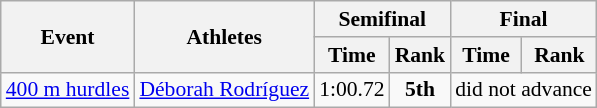<table class="wikitable" border="1" style="font-size:90%">
<tr>
<th rowspan=2>Event</th>
<th rowspan=2>Athletes</th>
<th colspan=2>Semifinal</th>
<th colspan=2>Final</th>
</tr>
<tr>
<th>Time</th>
<th>Rank</th>
<th>Time</th>
<th>Rank</th>
</tr>
<tr>
<td><a href='#'>400 m hurdles</a></td>
<td><a href='#'>Déborah Rodríguez</a></td>
<td align=center>1:00.72</td>
<td align=center><strong>5th</strong></td>
<td align=center colspan=2>did not advance</td>
</tr>
</table>
